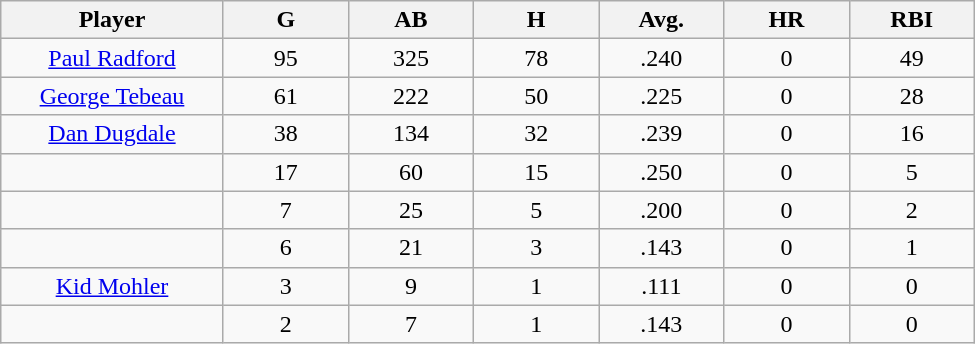<table class="wikitable sortable">
<tr>
<th bgcolor="#DDDDFF" width="16%">Player</th>
<th bgcolor="#DDDDFF" width="9%">G</th>
<th bgcolor="#DDDDFF" width="9%">AB</th>
<th bgcolor="#DDDDFF" width="9%">H</th>
<th bgcolor="#DDDDFF" width="9%">Avg.</th>
<th bgcolor="#DDDDFF" width="9%">HR</th>
<th bgcolor="#DDDDFF" width="9%">RBI</th>
</tr>
<tr align="center">
<td><a href='#'>Paul Radford</a></td>
<td>95</td>
<td>325</td>
<td>78</td>
<td>.240</td>
<td>0</td>
<td>49</td>
</tr>
<tr align=center>
<td><a href='#'>George Tebeau</a></td>
<td>61</td>
<td>222</td>
<td>50</td>
<td>.225</td>
<td>0</td>
<td>28</td>
</tr>
<tr align=center>
<td><a href='#'>Dan Dugdale</a></td>
<td>38</td>
<td>134</td>
<td>32</td>
<td>.239</td>
<td>0</td>
<td>16</td>
</tr>
<tr align=center>
<td></td>
<td>17</td>
<td>60</td>
<td>15</td>
<td>.250</td>
<td>0</td>
<td>5</td>
</tr>
<tr align="center">
<td></td>
<td>7</td>
<td>25</td>
<td>5</td>
<td>.200</td>
<td>0</td>
<td>2</td>
</tr>
<tr align="center">
<td></td>
<td>6</td>
<td>21</td>
<td>3</td>
<td>.143</td>
<td>0</td>
<td>1</td>
</tr>
<tr align="center">
<td><a href='#'>Kid Mohler</a></td>
<td>3</td>
<td>9</td>
<td>1</td>
<td>.111</td>
<td>0</td>
<td>0</td>
</tr>
<tr align=center>
<td></td>
<td>2</td>
<td>7</td>
<td>1</td>
<td>.143</td>
<td>0</td>
<td>0</td>
</tr>
</table>
